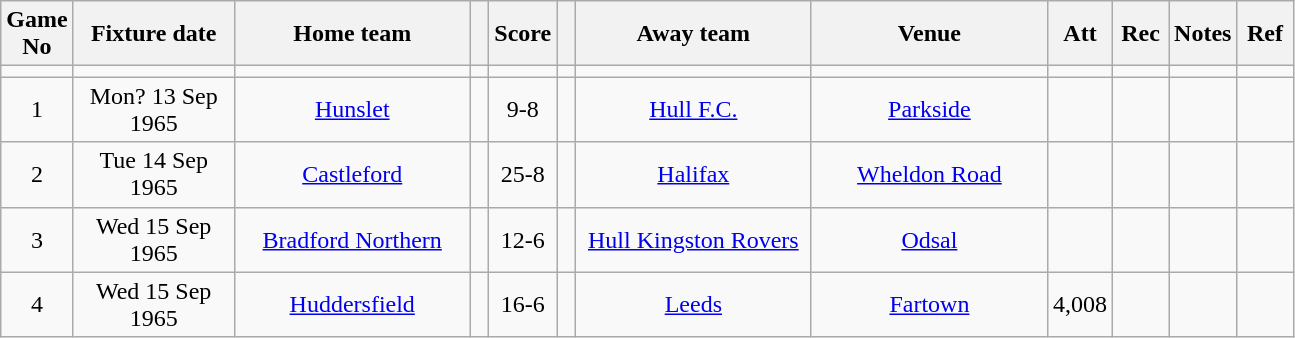<table class="wikitable" style="text-align:center;">
<tr>
<th width=20 abbr="No">Game No</th>
<th width=100 abbr="Date">Fixture date</th>
<th width=150 abbr="Home team">Home team</th>
<th width=5 abbr="space"></th>
<th width=20 abbr="Score">Score</th>
<th width=5 abbr="space"></th>
<th width=150 abbr="Away team">Away team</th>
<th width=150 abbr="Venue">Venue</th>
<th width=30 abbr="Att">Att</th>
<th width=30 abbr="Rec">Rec</th>
<th width=20 abbr="Notes">Notes</th>
<th width=30 abbr="Ref">Ref</th>
</tr>
<tr>
<td></td>
<td></td>
<td></td>
<td></td>
<td></td>
<td></td>
<td></td>
<td></td>
<td></td>
<td></td>
<td></td>
</tr>
<tr>
<td>1</td>
<td>Mon? 13 Sep 1965</td>
<td><a href='#'>Hunslet</a></td>
<td></td>
<td>9-8</td>
<td></td>
<td><a href='#'>Hull F.C.</a></td>
<td><a href='#'>Parkside</a></td>
<td></td>
<td></td>
<td></td>
<td></td>
</tr>
<tr>
<td>2</td>
<td>Tue 14 Sep 1965</td>
<td><a href='#'>Castleford</a></td>
<td></td>
<td>25-8</td>
<td></td>
<td><a href='#'>Halifax</a></td>
<td><a href='#'>Wheldon Road</a></td>
<td></td>
<td></td>
<td></td>
<td></td>
</tr>
<tr>
<td>3</td>
<td>Wed 15 Sep 1965</td>
<td><a href='#'>Bradford Northern</a></td>
<td></td>
<td>12-6</td>
<td></td>
<td><a href='#'>Hull Kingston Rovers</a></td>
<td><a href='#'>Odsal</a></td>
<td></td>
<td></td>
<td></td>
<td></td>
</tr>
<tr>
<td>4</td>
<td>Wed 15 Sep 1965</td>
<td><a href='#'>Huddersfield</a></td>
<td></td>
<td>16-6</td>
<td></td>
<td><a href='#'>Leeds</a></td>
<td><a href='#'>Fartown</a></td>
<td>4,008</td>
<td></td>
<td></td>
<td></td>
</tr>
</table>
